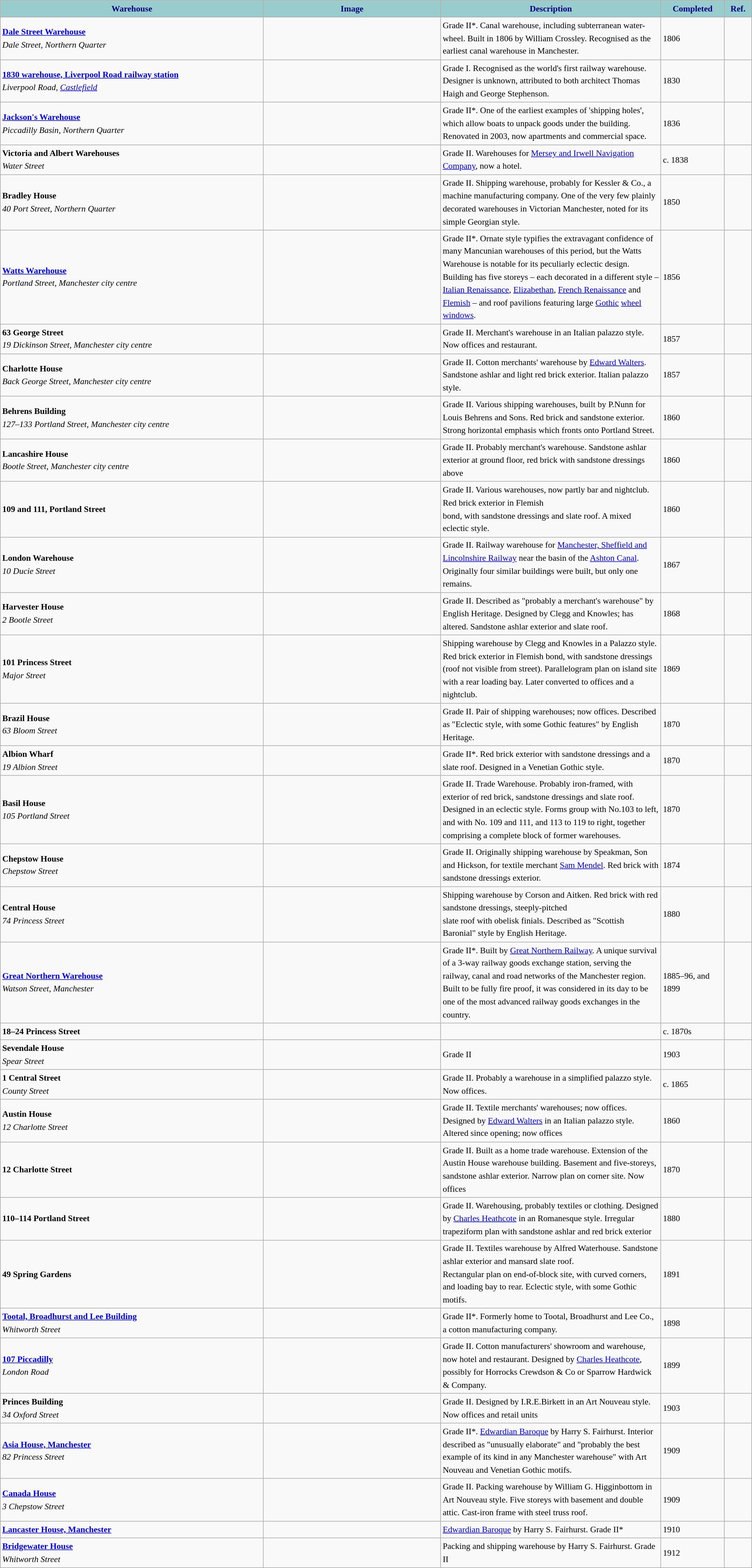<table class="wikitable sortable" style="font-size:90%; width:100%; border:0; text-align:left; line-height:150%;">
<tr>
<th style="background:#9cc; color:navy; width:300px;">Warehouse</th>
<th style="background:#9cc; color:navy; width:200px;">Image</th>
<th style="background:#9cc; color:navy; width:250px;">Description</th>
<th style="background:#9cc; color:navy; width:35px;">Completed</th>
<th class="unsortable"  style="background:#9cc; color:navy; width:10px;">Ref.</th>
</tr>
<tr>
<td><strong><a href='#'>Dale Street Warehouse</a></strong><br><em>Dale Street, Northern Quarter</em></td>
<td></td>
<td>Grade II*. Canal warehouse, including subterranean water-wheel. Built in 1806 by William Crossley. Recognised as the earliest canal warehouse in Manchester.</td>
<td>1806</td>
<td></td>
</tr>
<tr>
<td><strong><a href='#'>1830 warehouse, Liverpool Road railway station</a></strong><br><em>Liverpool Road, <a href='#'>Castlefield</a></em></td>
<td></td>
<td>Grade I. Recognised as the world's first railway warehouse. Designer is unknown, attributed to both architect Thomas Haigh and George Stephenson.</td>
<td>1830</td>
<td></td>
</tr>
<tr>
<td><strong><a href='#'>Jackson's Warehouse</a></strong><br><em>Piccadilly Basin, Northern Quarter</em></td>
<td></td>
<td>Grade II*. One of the earliest examples of 'shipping holes', which allow boats to unpack goods under the building. Renovated in 2003, now apartments and commercial space.</td>
<td>1836</td>
<td></td>
</tr>
<tr>
<td><strong>Victoria and Albert Warehouses</strong><br><em>Water Street</em></td>
<td></td>
<td>Grade II. Warehouses for <a href='#'>Mersey and Irwell Navigation Company</a>, now a  hotel.</td>
<td>c. 1838</td>
<td></td>
</tr>
<tr>
<td><strong>Bradley House</strong><br><em>40 Port Street, Northern Quarter</em></td>
<td></td>
<td>Grade II. Shipping warehouse, probably for Kessler & Co., a machine manufacturing company. One of the very few plainly decorated warehouses in Victorian Manchester, noted for its simple Georgian style.</td>
<td>1850</td>
<td></td>
</tr>
<tr>
<td><strong><a href='#'>Watts Warehouse</a></strong><br><em>Portland Street, Manchester city centre</em></td>
<td></td>
<td>Grade II*. Ornate style typifies the extravagant confidence of many Mancunian warehouses of this period, but the Watts Warehouse is notable for its peculiarly eclectic design. Building has five storeys – each decorated in a different style – <a href='#'>Italian Renaissance</a>, <a href='#'>Elizabethan</a>, <a href='#'>French Renaissance</a> and <a href='#'>Flemish</a> – and roof pavilions featuring large <a href='#'>Gothic</a> <a href='#'>wheel windows</a>.</td>
<td>1856</td>
<td></td>
</tr>
<tr>
<td><strong>63 George Street</strong><br><em>19 Dickinson Street, Manchester city centre</em></td>
<td></td>
<td>Grade II. Merchant's warehouse in an Italian palazzo style. Now offices and restaurant.</td>
<td>1857</td>
<td></td>
</tr>
<tr>
<td><strong>Charlotte House</strong><br><em>Back George Street, Manchester city centre</em></td>
<td></td>
<td>Grade II. Cotton merchants' warehouse by <a href='#'>Edward Walters</a>. Sandstone ashlar and light red brick exterior. Italian palazzo style.</td>
<td>1857</td>
<td></td>
</tr>
<tr>
<td><strong>Behrens Building</strong><br><em>127–133 Portland Street, Manchester city centre</em></td>
<td></td>
<td>Grade II. Various shipping warehouses, built by P.Nunn for Louis Behrens and Sons. Red brick and sandstone exterior. Strong horizontal emphasis which fronts onto Portland Street.</td>
<td>1860</td>
<td></td>
</tr>
<tr>
<td><strong>Lancashire House</strong><br><em>Bootle Street, Manchester city centre </em></td>
<td></td>
<td>Grade II. Probably merchant's warehouse. Sandstone ashlar exterior at ground floor, red brick with sandstone dressings above</td>
<td>1860</td>
<td></td>
</tr>
<tr>
<td><strong>109 and 111, Portland Street</strong></td>
<td></td>
<td>Grade II. Various warehouses, now partly bar and nightclub. Red brick exterior in Flemish<br>bond, with sandstone dressings and slate roof. A mixed eclectic style.</td>
<td>1860</td>
<td></td>
</tr>
<tr>
<td><strong>London Warehouse</strong><br><em>10 Ducie Street</em></td>
<td></td>
<td>Grade II. Railway warehouse for <a href='#'>Manchester, Sheffield and Lincolnshire Railway</a> near the basin of the <a href='#'>Ashton Canal</a>. Originally four similar buildings were built, but only one remains.</td>
<td>1867</td>
<td></td>
</tr>
<tr>
<td><strong>Harvester House</strong><br><em>2 Bootle Street</em></td>
<td></td>
<td>Grade II. Described as "probably a merchant's warehouse" by English Heritage. Designed by  Clegg and Knowles; has altered. Sandstone ashlar exterior and slate roof.</td>
<td>1868</td>
<td></td>
</tr>
<tr>
<td><strong>101 Princess Street</strong><br><em>Major Street</em></td>
<td></td>
<td>Shipping warehouse by Clegg and Knowles in a Palazzo style. Red brick exterior in Flemish bond, with sandstone dressings (roof not visible from street). Parallelogram plan on island site with a rear loading bay. Later converted to offices and a nightclub.</td>
<td>1869</td>
<td></td>
</tr>
<tr>
<td><strong>Brazil House</strong><br><em>63 Bloom Street</em></td>
<td></td>
<td>Grade II. Pair of shipping warehouses; now offices. Described as "Eclectic style, with some Gothic features" by English Heritage.</td>
<td>1870</td>
<td></td>
</tr>
<tr>
<td><strong>Albion Wharf</strong><br><em>19 Albion Street</em></td>
<td></td>
<td>Grade II*. Red brick exterior with sandstone dressings and a slate roof. Designed in a Venetian Gothic style.</td>
<td>1870</td>
<td></td>
</tr>
<tr>
<td><strong>Basil House</strong><br><em>105 Portland Street </em></td>
<td></td>
<td>Grade II. Trade Warehouse. Probably iron-framed, with exterior of red brick, sandstone dressings and slate roof. Designed in an eclectic style. Forms group with No.103 to left, and with No. 109 and 111, and 113 to 119 to right, together comprising a complete block of former warehouses.</td>
<td>1870</td>
<td></td>
</tr>
<tr>
<td><strong>Chepstow House</strong><br><em>Chepstow Street</em></td>
<td></td>
<td>Grade II. Originally shipping warehouse by Speakman, Son and Hickson, for textile merchant <a href='#'>Sam Mendel</a>. Red brick with sandstone dressings exterior.</td>
<td>1874</td>
<td></td>
</tr>
<tr>
<td><strong>Central House</strong><br><em>74 Princess Street</em></td>
<td></td>
<td>Shipping warehouse by Corson and Aitken. Red brick with red sandstone dressings, steeply-pitched<br>slate roof with obelisk finials. Described as "Scottish Baronial" style by English Heritage.</td>
<td>1880</td>
<td></td>
</tr>
<tr>
<td><strong><a href='#'>Great Northern Warehouse</a></strong><br><em>Watson Street, Manchester</em></td>
<td></td>
<td>Grade II*. Built by <a href='#'>Great Northern Railway</a>. A unique survival of a 3-way railway goods exchange station, serving the railway, canal and road networks of the Manchester region. Built to be fully fire proof, it was considered in its day to be one of the most advanced railway goods exchanges in the country.</td>
<td>1885–96, and 1899</td>
<td></td>
</tr>
<tr>
<td><strong>18–24 Princess Street</strong></td>
<td></td>
<td></td>
<td>c. 1870s</td>
<td></td>
</tr>
<tr>
<td><strong>Sevendale House</strong><br><em>Spear Street</em></td>
<td></td>
<td>Grade II</td>
<td>1903</td>
<td></td>
</tr>
<tr>
<td><strong>1 Central Street</strong><br><em>County Street</em></td>
<td></td>
<td>Grade II. Probably a warehouse in a simplified palazzo style. Now offices.</td>
<td>c. 1865</td>
<td></td>
</tr>
<tr>
<td><strong>Austin House</strong><br><em>12 Charlotte Street</em></td>
<td></td>
<td>Grade II. Textile merchants' warehouses; now offices. Designed by <a href='#'>Edward Walters</a> in an Italian palazzo style. Altered since opening; now offices</td>
<td>1860</td>
<td></td>
</tr>
<tr>
<td><strong>12 Charlotte Street</strong></td>
<td></td>
<td>Grade II. Built as a home trade warehouse. Extension of the Austin House warehouse building. Basement and five-storeys, sandstone ashlar exterior. Narrow plan on corner site. Now offices</td>
<td>1870</td>
<td></td>
</tr>
<tr>
<td><strong>110–114 Portland Street</strong></td>
<td></td>
<td>Grade II. Warehousing, probably textiles or clothing. Designed by <a href='#'>Charles Heathcote</a> in an Romanesque style. Irregular trapeziform plan with sandstone ashlar and red brick exterior</td>
<td>1880</td>
<td></td>
</tr>
<tr>
<td><strong>49 Spring Gardens</strong></td>
<td></td>
<td>Grade II. Textiles warehouse by Alfred Waterhouse. Sandstone ashlar exterior and mansard slate roof.<br>Rectangular plan on end-of-block site, with curved corners, and loading bay to rear. Eclectic style, with some Gothic 
motifs.</td>
<td>1891</td>
<td></td>
</tr>
<tr>
<td><strong><a href='#'>Tootal, Broadhurst and Lee Building</a></strong><br><em>Whitworth Street</em></td>
<td></td>
<td>Grade II*. Formerly home to Tootal, Broadhurst and Lee Co., a cotton manufacturing company.</td>
<td>1898</td>
<td></td>
</tr>
<tr>
<td><strong><a href='#'>107 Piccadilly</a></strong><br><em>London Road</em></td>
<td></td>
<td>Grade II. Cotton manufacturers' showroom and warehouse, now hotel and restaurant. Designed by <a href='#'>Charles Heathcote</a>, possibly for Horrocks Crewdson & Co or Sparrow Hardwick & Company.</td>
<td>1899</td>
<td></td>
</tr>
<tr>
<td><strong>Princes Building</strong><br><em>34 Oxford Street</em></td>
<td></td>
<td>Grade II. Designed by I.R.E.Birkett in an Art Nouveau style. Now offices and retail units</td>
<td>1903</td>
<td></td>
</tr>
<tr>
<td><strong><a href='#'>Asia House, Manchester</a></strong><br><em>82 Princess Street</em></td>
<td></td>
<td>Grade II*. <a href='#'>Edwardian Baroque</a> by Harry S. Fairhurst. Interior described as "unusually elaborate" and "probably the best example of its kind in any Manchester warehouse" with Art Nouveau and Venetian Gothic motifs.</td>
<td>1909</td>
<td></td>
</tr>
<tr>
<td><strong><a href='#'>Canada House</a></strong><br><em>3 Chepstow Street</em></td>
<td></td>
<td>Grade II. Packing warehouse by William G. Higginbottom in Art Nouveau style. Five storeys with basement and double attic. Cast-iron frame with steel truss roof.</td>
<td>1909</td>
<td></td>
</tr>
<tr>
<td><strong><a href='#'>Lancaster House, Manchester</a></strong></td>
<td></td>
<td><a href='#'>Edwardian Baroque</a> by Harry S. Fairhurst. Grade II*</td>
<td>1910</td>
<td></td>
</tr>
<tr>
<td><strong><a href='#'>Bridgewater House</a></strong><br><em>Whitworth Street</em></td>
<td></td>
<td>Packing and shipping warehouse by Harry S. Fairhurst. Grade II</td>
<td>1912</td>
<td></td>
</tr>
</table>
